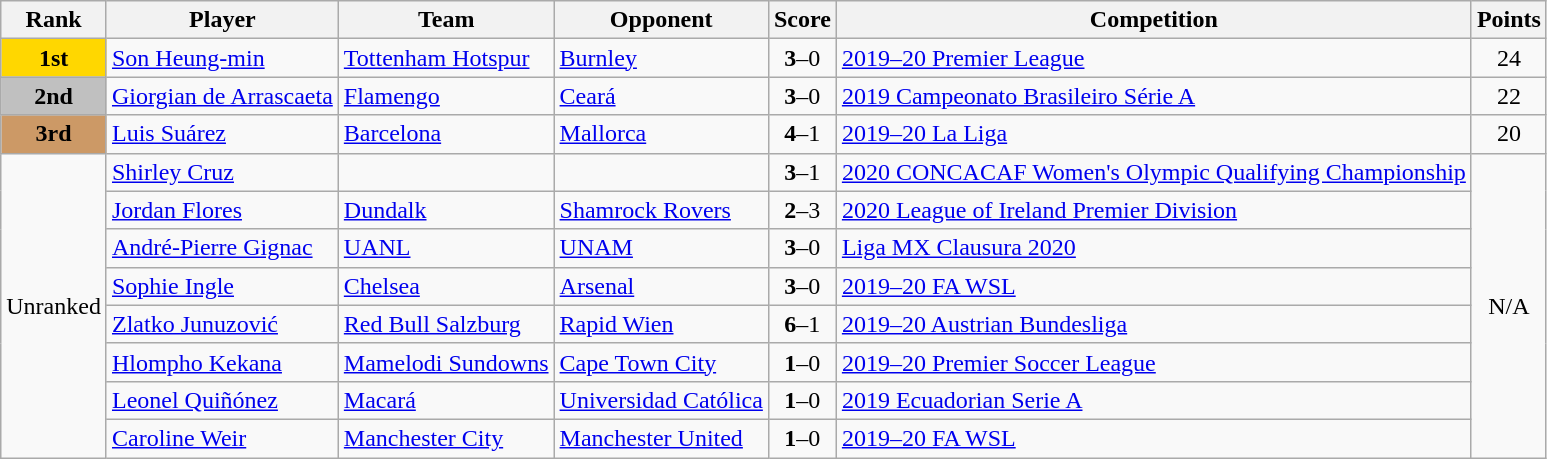<table class="wikitable">
<tr>
<th>Rank</th>
<th>Player</th>
<th>Team</th>
<th>Opponent</th>
<th>Score</th>
<th>Competition</th>
<th>Points</th>
</tr>
<tr>
<td scope=col style="background-color: gold" align="center"><strong>1st</strong></td>
<td> <a href='#'>Son Heung-min</a></td>
<td> <a href='#'>Tottenham Hotspur</a></td>
<td> <a href='#'>Burnley</a></td>
<td align="center"><strong>3</strong>–0</td>
<td><a href='#'>2019–20 Premier League</a></td>
<td align="center">24</td>
</tr>
<tr>
<td scope=col style="background-color: silver" align="center"><strong>2nd</strong></td>
<td> <a href='#'>Giorgian de Arrascaeta</a></td>
<td> <a href='#'>Flamengo</a></td>
<td> <a href='#'>Ceará</a></td>
<td align="center"><strong>3</strong>–0</td>
<td><a href='#'>2019 Campeonato Brasileiro Série A</a></td>
<td align="center">22</td>
</tr>
<tr>
<td scope=col style="background-color: #cc9966" align="center"><strong>3rd</strong></td>
<td> <a href='#'>Luis Suárez</a></td>
<td> <a href='#'>Barcelona</a></td>
<td> <a href='#'>Mallorca</a></td>
<td align="center"><strong>4</strong>–1</td>
<td><a href='#'>2019–20 La Liga</a></td>
<td align="center">20</td>
</tr>
<tr>
<td rowspan="8">Unranked</td>
<td> <a href='#'>Shirley Cruz</a></td>
<td></td>
<td></td>
<td align="center"><strong>3</strong>–1</td>
<td><a href='#'>2020 CONCACAF Women's Olympic Qualifying Championship</a></td>
<td rowspan=8 align="center">N/A</td>
</tr>
<tr>
<td> <a href='#'>Jordan Flores</a></td>
<td> <a href='#'>Dundalk</a></td>
<td> <a href='#'>Shamrock Rovers</a></td>
<td align="center"><strong>2</strong>–3</td>
<td><a href='#'>2020 League of Ireland Premier Division</a></td>
</tr>
<tr>
<td> <a href='#'>André-Pierre Gignac</a></td>
<td> <a href='#'>UANL</a></td>
<td> <a href='#'>UNAM</a></td>
<td align="center"><strong>3</strong>–0</td>
<td><a href='#'>Liga MX Clausura 2020</a></td>
</tr>
<tr>
<td> <a href='#'>Sophie Ingle</a></td>
<td> <a href='#'>Chelsea</a></td>
<td> <a href='#'>Arsenal</a></td>
<td align="center"><strong>3</strong>–0</td>
<td><a href='#'>2019–20 FA WSL</a></td>
</tr>
<tr>
<td> <a href='#'>Zlatko Junuzović</a></td>
<td> <a href='#'>Red Bull Salzburg</a></td>
<td> <a href='#'>Rapid Wien</a></td>
<td align="center"><strong>6</strong>–1</td>
<td><a href='#'>2019–20 Austrian Bundesliga</a></td>
</tr>
<tr>
<td> <a href='#'>Hlompho Kekana</a></td>
<td> <a href='#'>Mamelodi Sundowns</a></td>
<td> <a href='#'>Cape Town City</a></td>
<td align="center"><strong>1</strong>–0</td>
<td><a href='#'>2019–20 Premier Soccer League</a></td>
</tr>
<tr>
<td> <a href='#'>Leonel Quiñónez</a></td>
<td> <a href='#'>Macará</a></td>
<td> <a href='#'>Universidad Católica</a></td>
<td align="center"><strong>1</strong>–0</td>
<td><a href='#'>2019 Ecuadorian Serie A</a></td>
</tr>
<tr>
<td> <a href='#'>Caroline Weir</a></td>
<td> <a href='#'>Manchester City</a></td>
<td> <a href='#'>Manchester United</a></td>
<td align="center"><strong>1</strong>–0</td>
<td><a href='#'>2019–20 FA WSL</a></td>
</tr>
</table>
